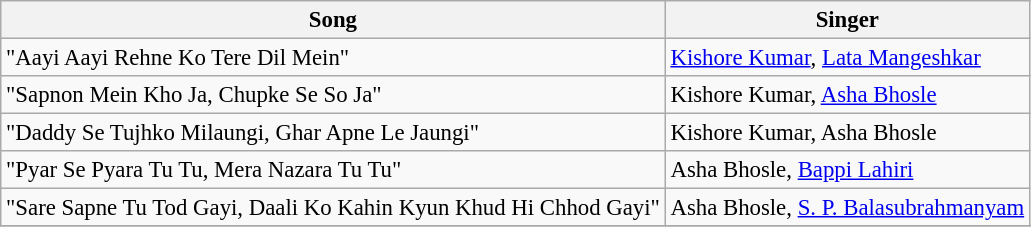<table class="wikitable" style="font-size:95%;">
<tr>
<th>Song</th>
<th>Singer</th>
</tr>
<tr>
<td>"Aayi Aayi Rehne Ko Tere Dil Mein"</td>
<td><a href='#'>Kishore Kumar</a>, <a href='#'>Lata Mangeshkar</a></td>
</tr>
<tr>
<td>"Sapnon Mein Kho Ja, Chupke Se So Ja"</td>
<td>Kishore Kumar, <a href='#'>Asha Bhosle</a></td>
</tr>
<tr>
<td>"Daddy Se Tujhko Milaungi, Ghar Apne Le Jaungi"</td>
<td>Kishore Kumar, Asha Bhosle</td>
</tr>
<tr>
<td>"Pyar Se Pyara Tu Tu, Mera Nazara Tu Tu"</td>
<td>Asha Bhosle, <a href='#'>Bappi Lahiri</a></td>
</tr>
<tr>
<td>"Sare Sapne Tu Tod Gayi, Daali Ko Kahin Kyun Khud Hi Chhod Gayi"</td>
<td>Asha Bhosle, <a href='#'>S. P. Balasubrahmanyam</a></td>
</tr>
<tr>
</tr>
</table>
